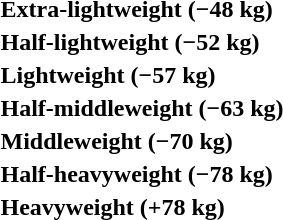<table>
<tr>
<th rowspan=2 style="text-align:left;">Extra-lightweight (−48 kg)</th>
<td rowspan=2></td>
<td rowspan=2></td>
<td></td>
</tr>
<tr>
<td></td>
</tr>
<tr>
<th rowspan=2 style="text-align:left;">Half-lightweight (−52 kg)</th>
<td rowspan=2></td>
<td rowspan=2></td>
<td></td>
</tr>
<tr>
<td></td>
</tr>
<tr>
<th rowspan=2 style="text-align:left;">Lightweight (−57 kg)</th>
<td rowspan=2></td>
<td rowspan=2></td>
<td></td>
</tr>
<tr>
<td></td>
</tr>
<tr>
<th rowspan=2 style="text-align:left;">Half-middleweight (−63 kg)</th>
<td rowspan=2></td>
<td rowspan=2></td>
<td></td>
</tr>
<tr>
<td></td>
</tr>
<tr>
<th rowspan=2 style="text-align:left;">Middleweight (−70 kg)</th>
<td rowspan=2></td>
<td rowspan=2></td>
<td></td>
</tr>
<tr>
<td></td>
</tr>
<tr>
<th rowspan=2 style="text-align:left;">Half-heavyweight (−78 kg)</th>
<td rowspan=2></td>
<td rowspan=2></td>
<td></td>
</tr>
<tr>
<td></td>
</tr>
<tr>
<th rowspan=2 style="text-align:left;">Heavyweight (+78 kg)</th>
<td rowspan=2></td>
<td rowspan=2></td>
<td></td>
</tr>
<tr>
<td></td>
</tr>
</table>
